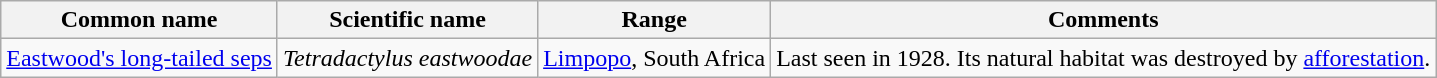<table class="wikitable">
<tr>
<th>Common name</th>
<th>Scientific name</th>
<th>Range</th>
<th class="unsortable">Comments</th>
</tr>
<tr>
<td><a href='#'>Eastwood's long-tailed seps</a></td>
<td><em>Tetradactylus eastwoodae</em></td>
<td><a href='#'>Limpopo</a>, South Africa</td>
<td>Last seen in 1928. Its natural habitat was destroyed by <a href='#'>afforestation</a>.</td>
</tr>
</table>
